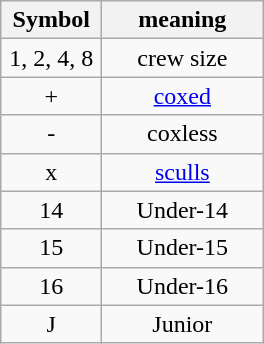<table class="wikitable" style="text-align:center">
<tr>
<th width=60>Symbol</th>
<th width=100>meaning</th>
</tr>
<tr>
<td>1, 2, 4, 8</td>
<td>crew size</td>
</tr>
<tr>
<td>+</td>
<td><a href='#'>coxed</a></td>
</tr>
<tr>
<td>-</td>
<td>coxless</td>
</tr>
<tr>
<td>x</td>
<td><a href='#'>sculls</a></td>
</tr>
<tr>
<td>14</td>
<td>Under-14</td>
</tr>
<tr>
<td>15</td>
<td>Under-15</td>
</tr>
<tr>
<td>16</td>
<td>Under-16</td>
</tr>
<tr>
<td>J</td>
<td>Junior</td>
</tr>
</table>
